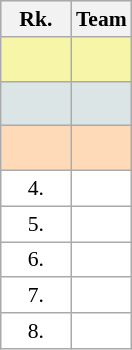<table class="wikitable" style="border:1px solid #AAAAAA;font-size:90%">
<tr bgcolor="#E4E4E4">
<th style="border-bottom:1px solid #AAAAAA" width=40>Rk.</th>
<th style="border-bottom:1px solid #AAAAAA">Team</th>
</tr>
<tr bgcolor="#F7F6A8">
<td align="center" style="height:23px"></td>
<td></td>
</tr>
<tr bgcolor="#DCE5E5">
<td align="center" style="height:23px"></td>
<td></td>
</tr>
<tr bgcolor="#FFDAB9">
<td align="center" style="height:23px"></td>
<td></td>
</tr>
<tr style="background:#ffffff;">
<td align="center">4.</td>
<td></td>
</tr>
<tr style="background:#ffffff;">
<td align="center">5.</td>
<td></td>
</tr>
<tr style="background:#ffffff;">
<td align="center">6.</td>
<td></td>
</tr>
<tr style="background:#ffffff;">
<td align="center">7.</td>
<td></td>
</tr>
<tr style="background:#ffffff;">
<td align="center">8.</td>
<td></td>
</tr>
</table>
